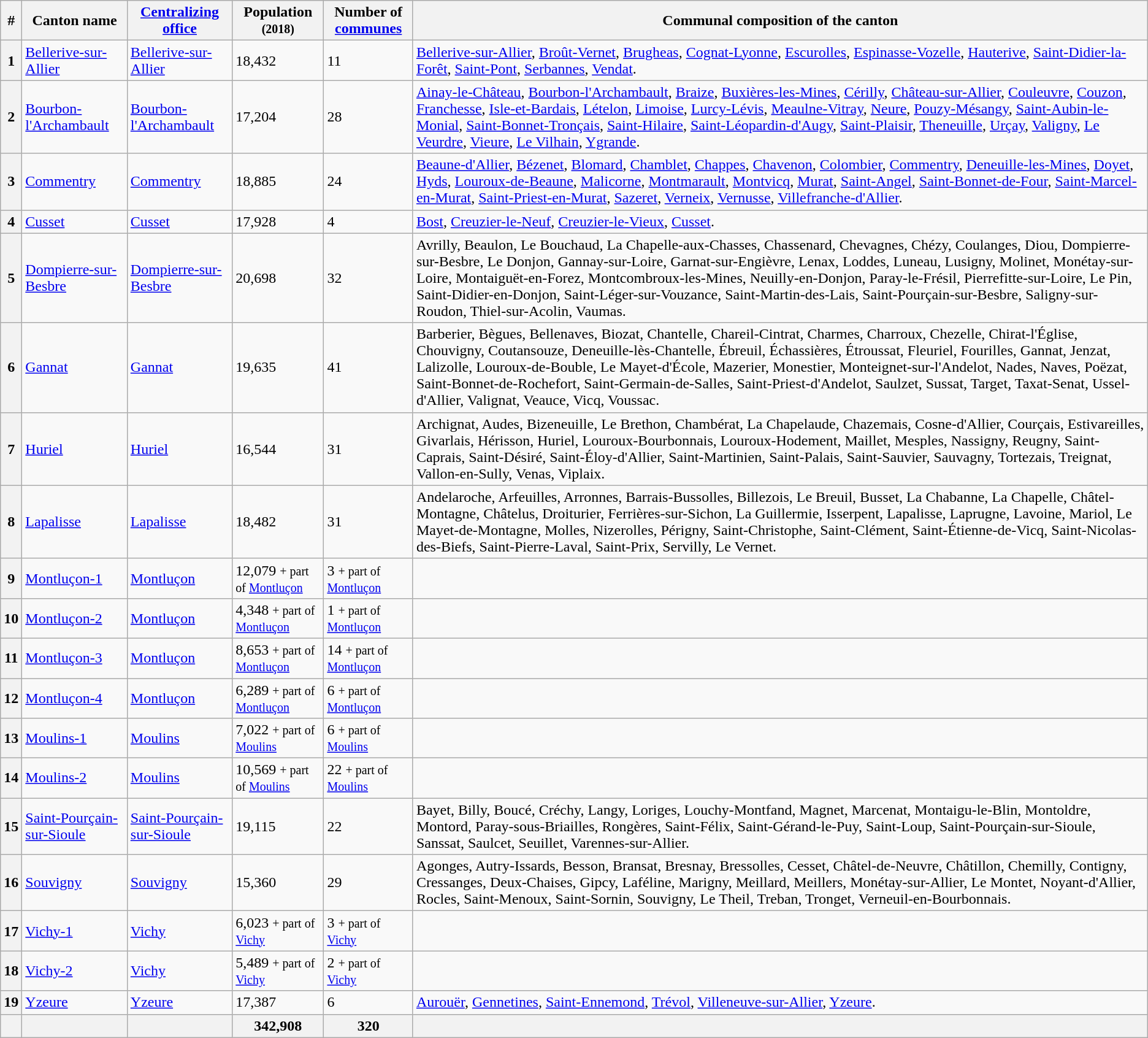<table class="wikitable">
<tr>
<th>#</th>
<th>Canton name</th>
<th><a href='#'>Centralizing office</a></th>
<th>Population<br><small>(2018)</small></th>
<th>Number of <a href='#'>communes</a></th>
<th><strong>Communal composition of the canton</strong></th>
</tr>
<tr>
<th>1</th>
<td><a href='#'>Bellerive-sur-Allier</a></td>
<td><a href='#'>Bellerive-sur-Allier</a></td>
<td>18,432</td>
<td>11</td>
<td><a href='#'>Bellerive-sur-Allier</a>, <a href='#'>Broût-Vernet</a>, <a href='#'>Brugheas</a>, <a href='#'>Cognat-Lyonne</a>, <a href='#'>Escurolles</a>, <a href='#'>Espinasse-Vozelle</a>, <a href='#'>Hauterive</a>, <a href='#'>Saint-Didier-la-Forêt</a>, <a href='#'>Saint-Pont</a>, <a href='#'>Serbannes</a>, <a href='#'>Vendat</a>.</td>
</tr>
<tr>
<th>2</th>
<td><a href='#'>Bourbon-l'Archambault</a></td>
<td><a href='#'>Bourbon-l'Archambault</a></td>
<td>17,204</td>
<td>28</td>
<td><a href='#'>Ainay-le-Château</a>, <a href='#'>Bourbon-l'Archambault</a>, <a href='#'>Braize</a>, <a href='#'>Buxières-les-Mines</a>, <a href='#'>Cérilly</a>, <a href='#'>Château-sur-Allier</a>, <a href='#'>Couleuvre</a>, <a href='#'>Couzon</a>, <a href='#'>Franchesse</a>, <a href='#'>Isle-et-Bardais</a>, <a href='#'>Lételon</a>, <a href='#'>Limoise</a>, <a href='#'>Lurcy-Lévis</a>, <a href='#'>Meaulne-Vitray</a>, <a href='#'>Neure</a>, <a href='#'>Pouzy-Mésangy</a>, <a href='#'>Saint-Aubin-le-Monial</a>, <a href='#'>Saint-Bonnet-Tronçais</a>, <a href='#'>Saint-Hilaire</a>, <a href='#'>Saint-Léopardin-d'Augy</a>, <a href='#'>Saint-Plaisir</a>, <a href='#'>Theneuille</a>, <a href='#'>Urçay</a>, <a href='#'>Valigny</a>, <a href='#'>Le Veurdre</a>, <a href='#'>Vieure</a>, <a href='#'>Le Vilhain</a>, <a href='#'>Ygrande</a>.</td>
</tr>
<tr>
<th>3</th>
<td><a href='#'>Commentry</a></td>
<td><a href='#'>Commentry</a></td>
<td>18,885</td>
<td>24</td>
<td><a href='#'>Beaune-d'Allier</a>, <a href='#'>Bézenet</a>, <a href='#'>Blomard</a>, <a href='#'>Chamblet</a>, <a href='#'>Chappes</a>, <a href='#'>Chavenon</a>, <a href='#'>Colombier</a>, <a href='#'>Commentry</a>, <a href='#'>Deneuille-les-Mines</a>, <a href='#'>Doyet</a>, <a href='#'>Hyds</a>, <a href='#'>Louroux-de-Beaune</a>, <a href='#'>Malicorne</a>, <a href='#'>Montmarault</a>, <a href='#'>Montvicq</a>, <a href='#'>Murat</a>, <a href='#'>Saint-Angel</a>, <a href='#'>Saint-Bonnet-de-Four</a>, <a href='#'>Saint-Marcel-en-Murat</a>, <a href='#'>Saint-Priest-en-Murat</a>, <a href='#'>Sazeret</a>, <a href='#'>Verneix</a>, <a href='#'>Vernusse</a>, <a href='#'>Villefranche-d'Allier</a>.</td>
</tr>
<tr>
<th>4</th>
<td><a href='#'>Cusset</a></td>
<td><a href='#'>Cusset</a></td>
<td>17,928</td>
<td>4</td>
<td><a href='#'>Bost</a>, <a href='#'>Creuzier-le-Neuf</a>, <a href='#'>Creuzier-le-Vieux</a>, <a href='#'>Cusset</a>.</td>
</tr>
<tr>
<th>5</th>
<td><a href='#'>Dompierre-sur-Besbre</a></td>
<td><a href='#'>Dompierre-sur-Besbre</a></td>
<td>20,698</td>
<td>32</td>
<td>Avrilly, Beaulon, Le Bouchaud, La Chapelle-aux-Chasses, Chassenard, Chevagnes, Chézy, Coulanges, Diou, Dompierre-sur-Besbre, Le Donjon, Gannay-sur-Loire, Garnat-sur-Engièvre, Lenax, Loddes, Luneau, Lusigny, Molinet, Monétay-sur-Loire, Montaiguët-en-Forez, Montcombroux-les-Mines, Neuilly-en-Donjon, Paray-le-Frésil, Pierrefitte-sur-Loire, Le Pin, Saint-Didier-en-Donjon, Saint-Léger-sur-Vouzance, Saint-Martin-des-Lais, Saint-Pourçain-sur-Besbre, Saligny-sur-Roudon, Thiel-sur-Acolin, Vaumas.</td>
</tr>
<tr>
<th>6</th>
<td><a href='#'>Gannat</a></td>
<td><a href='#'>Gannat</a></td>
<td>19,635</td>
<td>41</td>
<td>Barberier, Bègues, Bellenaves, Biozat, Chantelle, Chareil-Cintrat, Charmes, Charroux, Chezelle, Chirat-l'Église, Chouvigny, Coutansouze, Deneuille-lès-Chantelle, Ébreuil, Échassières, Étroussat, Fleuriel, Fourilles, Gannat, Jenzat, Lalizolle, Louroux-de-Bouble, Le Mayet-d'École, Mazerier, Monestier, Monteignet-sur-l'Andelot, Nades, Naves, Poëzat, Saint-Bonnet-de-Rochefort, Saint-Germain-de-Salles, Saint-Priest-d'Andelot, Saulzet, Sussat, Target, Taxat-Senat, Ussel-d'Allier, Valignat, Veauce, Vicq, Voussac.</td>
</tr>
<tr>
<th>7</th>
<td><a href='#'>Huriel</a></td>
<td><a href='#'>Huriel</a></td>
<td>16,544</td>
<td>31</td>
<td>Archignat, Audes, Bizeneuille, Le Brethon, Chambérat, La Chapelaude, Chazemais, Cosne-d'Allier, Courçais, Estivareilles, Givarlais, Hérisson, Huriel, Louroux-Bourbonnais, Louroux-Hodement, Maillet, Mesples, Nassigny, Reugny, Saint-Caprais, Saint-Désiré, Saint-Éloy-d'Allier, Saint-Martinien, Saint-Palais, Saint-Sauvier, Sauvagny, Tortezais, Treignat, Vallon-en-Sully, Venas, Viplaix.</td>
</tr>
<tr>
<th>8</th>
<td><a href='#'>Lapalisse</a></td>
<td><a href='#'>Lapalisse</a></td>
<td>18,482</td>
<td>31</td>
<td>Andelaroche, Arfeuilles, Arronnes, Barrais-Bussolles, Billezois, Le Breuil, Busset, La Chabanne, La Chapelle, Châtel-Montagne, Châtelus, Droiturier, Ferrières-sur-Sichon, La Guillermie, Isserpent, Lapalisse, Laprugne, Lavoine, Mariol, Le Mayet-de-Montagne, Molles, Nizerolles, Périgny, Saint-Christophe, Saint-Clément, Saint-Étienne-de-Vicq, Saint-Nicolas-des-Biefs, Saint-Pierre-Laval, Saint-Prix, Servilly, Le Vernet.</td>
</tr>
<tr>
<th>9</th>
<td><a href='#'>Montluçon-1</a></td>
<td><a href='#'>Montluçon</a></td>
<td>12,079 <small>+ part of <a href='#'>Montluçon</a></small></td>
<td>3 <small>+ part of <a href='#'>Montluçon</a></small></td>
<td></td>
</tr>
<tr>
<th>10</th>
<td><a href='#'>Montluçon-2</a></td>
<td><a href='#'>Montluçon</a></td>
<td>4,348 <small>+ part of <a href='#'>Montluçon</a></small></td>
<td>1 <small>+ part of <a href='#'>Montluçon</a></small></td>
<td></td>
</tr>
<tr>
<th>11</th>
<td><a href='#'>Montluçon-3</a></td>
<td><a href='#'>Montluçon</a></td>
<td>8,653 <small>+ part of <a href='#'>Montluçon</a></small></td>
<td>14 <small>+ part of <a href='#'>Montluçon</a></small></td>
<td></td>
</tr>
<tr>
<th>12</th>
<td><a href='#'>Montluçon-4</a></td>
<td><a href='#'>Montluçon</a></td>
<td>6,289 <small>+ part of <a href='#'>Montluçon</a></small></td>
<td>6 <small>+ part of <a href='#'>Montluçon</a></small></td>
<td></td>
</tr>
<tr>
<th>13</th>
<td><a href='#'>Moulins-1</a></td>
<td><a href='#'>Moulins</a></td>
<td>7,022 <small>+ part of <a href='#'>Moulins</a></small></td>
<td>6 <small>+ part of <a href='#'>Moulins</a></small></td>
<td></td>
</tr>
<tr>
<th>14</th>
<td><a href='#'>Moulins-2</a></td>
<td><a href='#'>Moulins</a></td>
<td>10,569 <small>+ part of <a href='#'>Moulins</a></small></td>
<td>22 <small>+ part of <a href='#'>Moulins</a></small></td>
<td></td>
</tr>
<tr>
<th>15</th>
<td><a href='#'>Saint-Pourçain-sur-Sioule</a></td>
<td><a href='#'>Saint-Pourçain-sur-Sioule</a></td>
<td>19,115</td>
<td>22</td>
<td>Bayet, Billy, Boucé, Créchy, Langy, Loriges, Louchy-Montfand, Magnet, Marcenat, Montaigu-le-Blin, Montoldre, Montord, Paray-sous-Briailles, Rongères, Saint-Félix, Saint-Gérand-le-Puy, Saint-Loup, Saint-Pourçain-sur-Sioule, Sanssat, Saulcet, Seuillet, Varennes-sur-Allier.</td>
</tr>
<tr>
<th>16</th>
<td><a href='#'>Souvigny</a></td>
<td><a href='#'>Souvigny</a></td>
<td>15,360</td>
<td>29</td>
<td>Agonges, Autry-Issards, Besson, Bransat, Bresnay, Bressolles, Cesset, Châtel-de-Neuvre, Châtillon, Chemilly, Contigny, Cressanges, Deux-Chaises, Gipcy, Laféline, Marigny, Meillard, Meillers, Monétay-sur-Allier, Le Montet, Noyant-d'Allier, Rocles, Saint-Menoux, Saint-Sornin, Souvigny, Le Theil, Treban, Tronget, Verneuil-en-Bourbonnais.</td>
</tr>
<tr>
<th>17</th>
<td><a href='#'>Vichy-1</a></td>
<td><a href='#'>Vichy</a></td>
<td>6,023 <small>+ part of <a href='#'>Vichy</a></small></td>
<td>3 <small>+ part of <a href='#'>Vichy</a></small></td>
<td></td>
</tr>
<tr>
<th>18</th>
<td><a href='#'>Vichy-2</a></td>
<td><a href='#'>Vichy</a></td>
<td>5,489 <small>+ part of <a href='#'>Vichy</a></small></td>
<td>2 <small>+ part of <a href='#'>Vichy</a></small></td>
<td></td>
</tr>
<tr>
<th>19</th>
<td><a href='#'>Yzeure</a></td>
<td><a href='#'>Yzeure</a></td>
<td>17,387</td>
<td>6</td>
<td><a href='#'>Aurouër</a>, <a href='#'>Gennetines</a>, <a href='#'>Saint-Ennemond</a>, <a href='#'>Trévol</a>, <a href='#'>Villeneuve-sur-Allier</a>, <a href='#'>Yzeure</a>.</td>
</tr>
<tr>
<th></th>
<th></th>
<th></th>
<th>342,908</th>
<th>320</th>
<th></th>
</tr>
</table>
